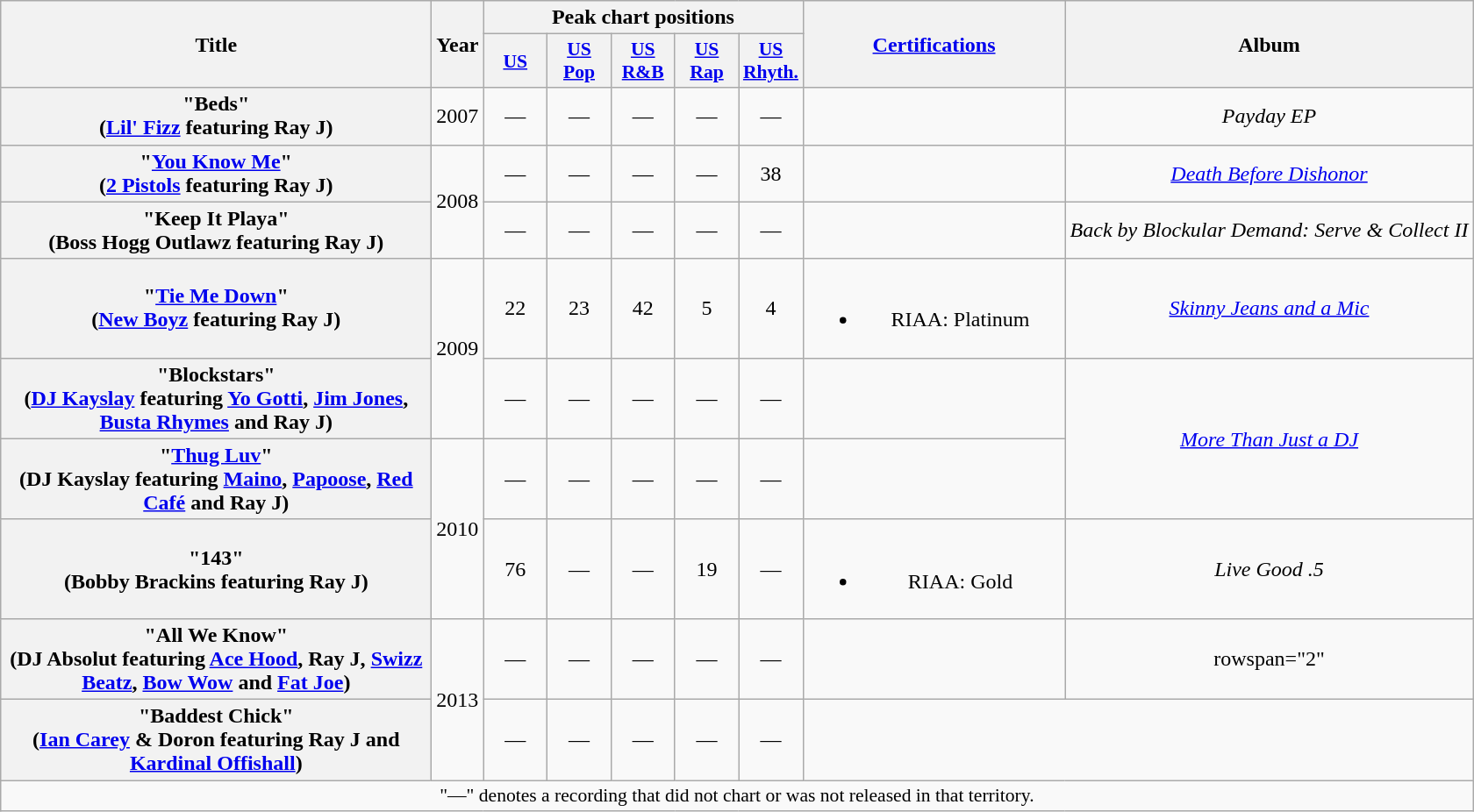<table class="wikitable plainrowheaders" style="text-align:center;">
<tr>
<th scope="col" rowspan="2" style="width:20em;">Title</th>
<th scope="col" rowspan="2">Year</th>
<th scope="col" colspan="5">Peak chart positions</th>
<th scope="col" rowspan="2" style="width:12em;"><a href='#'>Certifications</a></th>
<th scope="col" rowspan="2">Album</th>
</tr>
<tr>
<th scope="col" style="width:2.9em;font-size:90%;"><a href='#'>US</a><br></th>
<th scope="col" style="width:2.9em;font-size:90%;"><a href='#'>US<br>Pop</a><br></th>
<th scope="col" style="width:2.9em;font-size:90%;"><a href='#'>US<br>R&B</a><br></th>
<th scope="col" style="width:2.9em;font-size:90%;"><a href='#'>US<br>Rap</a><br></th>
<th scope="col" style="width:2.9em;font-size:90%;"><a href='#'>US<br>Rhyth.</a><br></th>
</tr>
<tr>
<th scope="row">"Beds"<br><span>(<a href='#'>Lil' Fizz</a> featuring Ray J)</span></th>
<td>2007</td>
<td>—</td>
<td>—</td>
<td>—</td>
<td>—</td>
<td>—</td>
<td></td>
<td><em>Payday EP</em></td>
</tr>
<tr>
<th scope="row">"<a href='#'>You Know Me</a>"<br><span>(<a href='#'>2 Pistols</a> featuring Ray J)</span></th>
<td rowspan="2">2008</td>
<td>—</td>
<td>—</td>
<td>—</td>
<td>—</td>
<td>38</td>
<td></td>
<td><em><a href='#'>Death Before Dishonor</a></em></td>
</tr>
<tr>
<th scope="row">"Keep It Playa"<br><span>(Boss Hogg Outlawz featuring Ray J)</span></th>
<td>—</td>
<td>—</td>
<td>—</td>
<td>—</td>
<td>—</td>
<td></td>
<td><em>Back by Blockular Demand: Serve & Collect II</em></td>
</tr>
<tr>
<th scope="row">"<a href='#'>Tie Me Down</a>"<br><span>(<a href='#'>New Boyz</a> featuring Ray J)</span></th>
<td rowspan="2">2009</td>
<td>22</td>
<td>23</td>
<td>42</td>
<td>5</td>
<td>4</td>
<td><br><ul><li>RIAA: Platinum</li></ul></td>
<td><em><a href='#'>Skinny Jeans and a Mic</a></em></td>
</tr>
<tr>
<th scope="row">"Blockstars"<br><span>(<a href='#'>DJ Kayslay</a> featuring <a href='#'>Yo Gotti</a>, <a href='#'>Jim Jones</a>, <a href='#'>Busta Rhymes</a> and Ray J)</span></th>
<td>—</td>
<td>—</td>
<td>—</td>
<td>—</td>
<td>—</td>
<td></td>
<td rowspan="2"><em><a href='#'>More Than Just a DJ</a></em></td>
</tr>
<tr>
<th scope="row">"<a href='#'>Thug Luv</a>"<br><span>(DJ Kayslay featuring <a href='#'>Maino</a>, <a href='#'>Papoose</a>, <a href='#'>Red Café</a> and Ray J)</span></th>
<td rowspan="2">2010</td>
<td>—</td>
<td>—</td>
<td>—</td>
<td>—</td>
<td>—</td>
<td></td>
</tr>
<tr>
<th scope="row">"143"<br><span>(Bobby Brackins featuring Ray J)</span></th>
<td>76</td>
<td>—</td>
<td>—</td>
<td>19</td>
<td>—</td>
<td><br><ul><li>RIAA: Gold</li></ul></td>
<td><em>Live Good .5</em></td>
</tr>
<tr>
<th scope="row">"All We Know"<br><span>(DJ Absolut featuring <a href='#'>Ace Hood</a>, Ray J, <a href='#'>Swizz Beatz</a>, <a href='#'>Bow Wow</a> and <a href='#'>Fat Joe</a>)</span></th>
<td rowspan="2">2013</td>
<td>—</td>
<td>—</td>
<td>—</td>
<td>—</td>
<td>—</td>
<td></td>
<td>rowspan="2" </td>
</tr>
<tr>
<th scope="row">"Baddest Chick"<br><span>(<a href='#'>Ian Carey</a> & Doron featuring Ray J and <a href='#'>Kardinal Offishall</a>)</span></th>
<td>—</td>
<td>—</td>
<td>—</td>
<td>—</td>
<td>—</td>
</tr>
<tr>
<td colspan="14" style="font-size:90%">"—" denotes a recording that did not chart or was not released in that territory.</td>
</tr>
</table>
